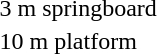<table>
<tr>
<td>3 m springboard</td>
<td></td>
<td></td>
<td></td>
</tr>
<tr>
<td>10 m platform</td>
<td></td>
<td></td>
<td></td>
</tr>
</table>
